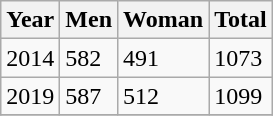<table class="wikitable">
<tr>
<th>Year</th>
<th>Men</th>
<th>Woman</th>
<th>Total</th>
</tr>
<tr>
<td>2014</td>
<td>582</td>
<td>491</td>
<td>1073</td>
</tr>
<tr>
<td>2019</td>
<td>587</td>
<td>512</td>
<td>1099</td>
</tr>
<tr>
</tr>
</table>
